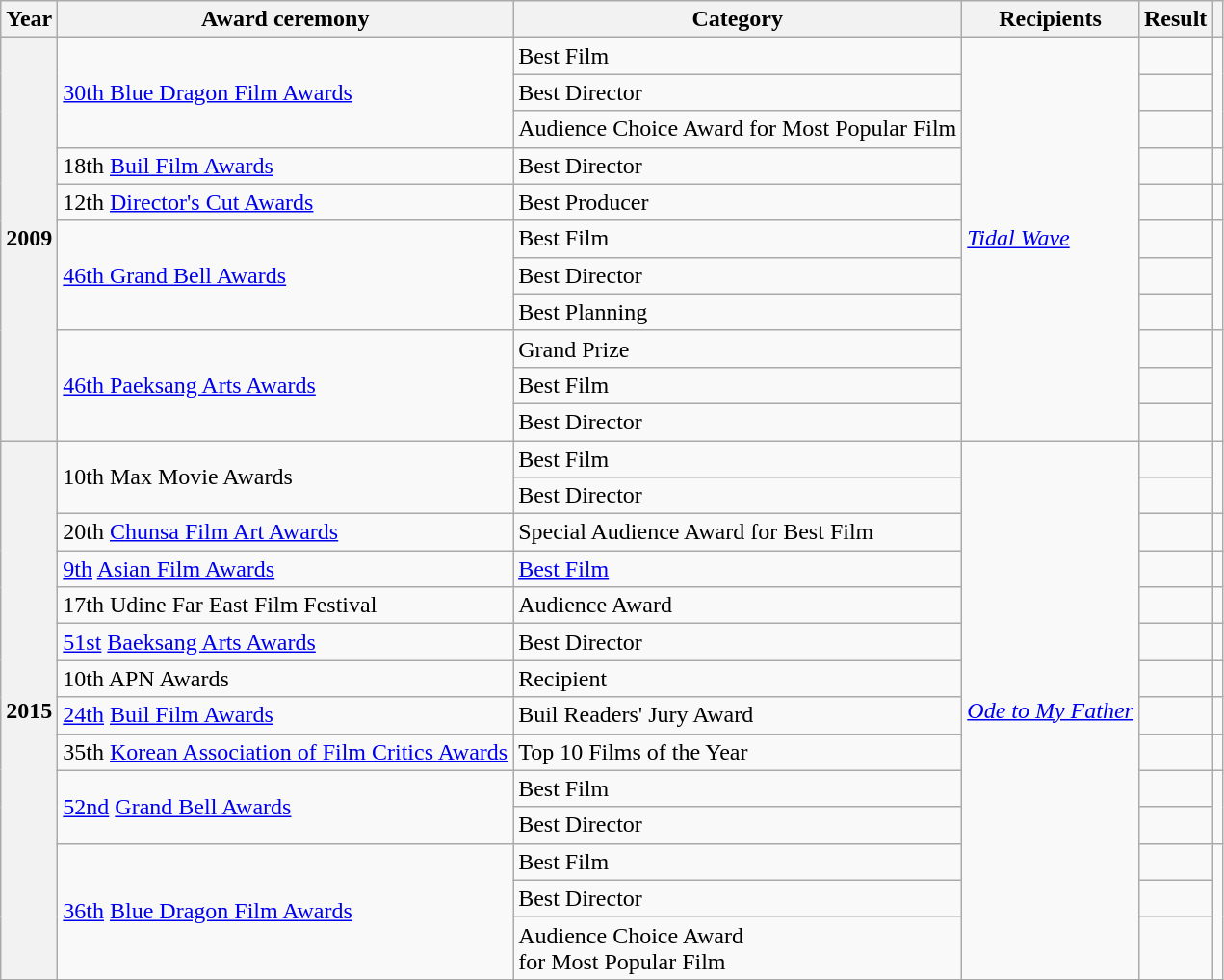<table class="wikitable sortable plainrowheaders">
<tr>
<th>Year</th>
<th>Award ceremony</th>
<th>Category</th>
<th>Recipients</th>
<th>Result</th>
<th class="unsortable"></th>
</tr>
<tr>
<th scope="row" rowspan="11">2009</th>
<td rowspan="3"><a href='#'>30th Blue Dragon Film Awards</a></td>
<td>Best Film</td>
<td rowspan="11"><em><a href='#'>Tidal Wave</a></em></td>
<td></td>
<td rowspan="3"></td>
</tr>
<tr>
<td>Best Director</td>
<td></td>
</tr>
<tr>
<td>Audience Choice Award for Most Popular Film</td>
<td></td>
</tr>
<tr>
<td>18th <a href='#'>Buil Film Awards</a></td>
<td>Best Director</td>
<td></td>
<td></td>
</tr>
<tr>
<td>12th <a href='#'>Director's Cut Awards</a></td>
<td>Best Producer</td>
<td></td>
<td></td>
</tr>
<tr>
<td rowspan="3"><a href='#'>46th Grand Bell Awards</a></td>
<td>Best Film</td>
<td></td>
<td rowspan="3"></td>
</tr>
<tr>
<td>Best Director</td>
<td></td>
</tr>
<tr>
<td>Best Planning</td>
<td></td>
</tr>
<tr>
<td rowspan="3"><a href='#'>46th Paeksang Arts Awards</a></td>
<td>Grand Prize</td>
<td></td>
<td rowspan="3"></td>
</tr>
<tr>
<td>Best Film</td>
<td></td>
</tr>
<tr>
<td>Best Director</td>
<td></td>
</tr>
<tr>
<th scope="row" rowspan="14">2015</th>
<td rowspan="2">10th Max Movie Awards</td>
<td>Best Film</td>
<td rowspan="14"><em><a href='#'>Ode to My Father</a></em></td>
<td></td>
<td rowspan="2"></td>
</tr>
<tr>
<td>Best Director</td>
<td></td>
</tr>
<tr>
<td>20th <a href='#'>Chunsa Film Art Awards</a></td>
<td>Special Audience Award for Best Film</td>
<td></td>
<td></td>
</tr>
<tr>
<td><a href='#'>9th</a> <a href='#'>Asian Film Awards</a></td>
<td><a href='#'>Best Film</a></td>
<td></td>
<td></td>
</tr>
<tr>
<td>17th Udine Far East Film Festival</td>
<td>Audience Award</td>
<td></td>
<td></td>
</tr>
<tr>
<td><a href='#'>51st</a> <a href='#'>Baeksang Arts Awards</a></td>
<td>Best Director</td>
<td></td>
<td></td>
</tr>
<tr>
<td>10th APN Awards</td>
<td>Recipient</td>
<td></td>
<td></td>
</tr>
<tr>
<td><a href='#'>24th</a> <a href='#'>Buil Film Awards</a></td>
<td>Buil Readers' Jury Award</td>
<td></td>
<td></td>
</tr>
<tr>
<td>35th <a href='#'>Korean Association of Film Critics Awards</a></td>
<td>Top 10 Films of the Year</td>
<td></td>
<td></td>
</tr>
<tr>
<td rowspan="2"><a href='#'>52nd</a> <a href='#'>Grand Bell Awards</a></td>
<td>Best Film</td>
<td></td>
<td rowspan="2"></td>
</tr>
<tr>
<td>Best Director</td>
<td></td>
</tr>
<tr>
<td rowspan="3"><a href='#'>36th</a> <a href='#'>Blue Dragon Film Awards</a></td>
<td>Best Film</td>
<td></td>
<td rowspan="3"></td>
</tr>
<tr>
<td>Best Director</td>
<td></td>
</tr>
<tr>
<td>Audience Choice Award <br> for Most Popular Film</td>
<td></td>
</tr>
</table>
